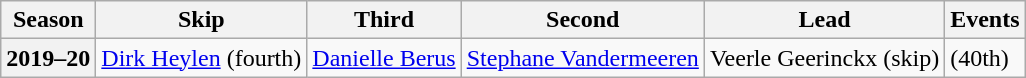<table class="wikitable">
<tr>
<th scope="col">Season</th>
<th scope="col">Skip</th>
<th scope="col">Third</th>
<th scope="col">Second</th>
<th scope="col">Lead</th>
<th scope="col">Events</th>
</tr>
<tr>
<th scope="row">2019–20</th>
<td><a href='#'>Dirk Heylen</a> (fourth)</td>
<td><a href='#'>Danielle Berus</a></td>
<td><a href='#'>Stephane Vandermeeren</a></td>
<td>Veerle Geerinckx (skip)</td>
<td> (40th)</td>
</tr>
</table>
